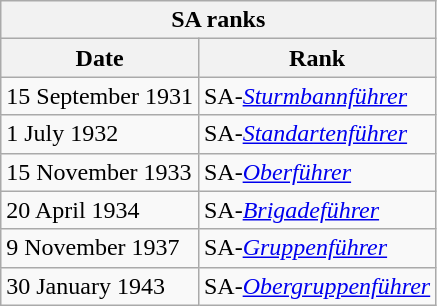<table class="wikitable float-right">
<tr>
<th colspan="2">SA ranks</th>
</tr>
<tr>
<th>Date</th>
<th>Rank</th>
</tr>
<tr>
<td>15 September 1931</td>
<td>SA-<em><a href='#'>Sturmbannführer</a></em></td>
</tr>
<tr>
<td>1 July 1932</td>
<td>SA-<em><a href='#'>Standartenführer</a></em></td>
</tr>
<tr>
<td>15 November 1933</td>
<td>SA-<em><a href='#'>Oberführer</a></em></td>
</tr>
<tr>
<td>20 April 1934</td>
<td>SA-<em><a href='#'>Brigadeführer</a></em></td>
</tr>
<tr>
<td>9 November 1937</td>
<td>SA-<em><a href='#'>Gruppenführer</a></em></td>
</tr>
<tr>
<td>30 January 1943</td>
<td>SA-<em><a href='#'>Obergruppenführer</a></em></td>
</tr>
</table>
